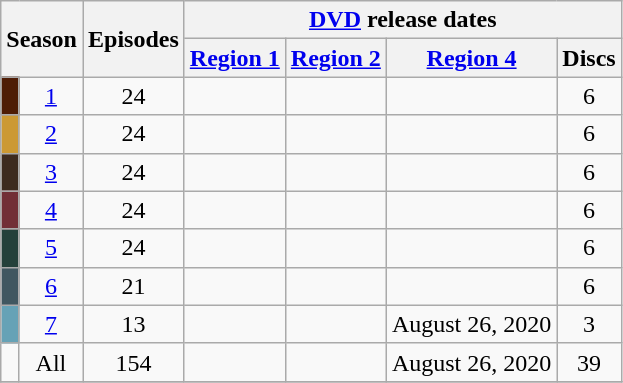<table class="wikitable plainrowheaders" style="text-align: center;">
<tr>
<th scope="col" rowspan="2" colspan=2>Season</th>
<th scope="col" rowspan="2">Episodes</th>
<th scope="col" colspan="4"><a href='#'>DVD</a> release dates</th>
</tr>
<tr>
<th scope="col"><a href='#'>Region 1</a></th>
<th scope="col"><a href='#'>Region 2</a></th>
<th scope="col"><a href='#'>Region 4</a></th>
<th scope="col">Discs</th>
</tr>
<tr>
<td style="width:5px; background:#4E1C05"></td>
<td scope="row"><a href='#'>1</a></td>
<td>24</td>
<td></td>
<td></td>
<td></td>
<td>6</td>
</tr>
<tr>
<td bgcolor="#cc9933"></td>
<td scope="row"><a href='#'>2</a></td>
<td>24</td>
<td></td>
<td></td>
<td></td>
<td>6</td>
</tr>
<tr>
<td bgcolor="#3d2b1f"></td>
<td scope="row"><a href='#'>3</a></td>
<td>24</td>
<td></td>
<td></td>
<td></td>
<td>6</td>
</tr>
<tr>
<td bgcolor="#722f37"></td>
<td scope="row"><a href='#'>4</a></td>
<td>24</td>
<td></td>
<td></td>
<td></td>
<td>6</td>
</tr>
<tr>
<td bgcolor="#24403a"></td>
<td scope="row"><a href='#'>5</a></td>
<td>24</td>
<td></td>
<td></td>
<td></td>
<td>6</td>
</tr>
<tr>
<td bgcolor="#405760"></td>
<td scope="row"><a href='#'>6</a></td>
<td>21</td>
<td></td>
<td></td>
<td></td>
<td>6</td>
</tr>
<tr>
<td bgcolor="#66A2B6"></td>
<td scope="row"><a href='#'>7</a></td>
<td>13</td>
<td></td>
<td></td>
<td>August 26, 2020</td>
<td>3</td>
</tr>
<tr>
<td></td>
<td scope="row">All</td>
<td>154</td>
<td></td>
<td></td>
<td>August 26, 2020</td>
<td>39</td>
</tr>
<tr>
</tr>
</table>
